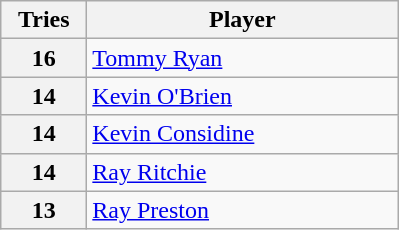<table class="wikitable" style="text-align:left;">
<tr>
<th width=50>Tries</th>
<th width=200>Player</th>
</tr>
<tr>
<th>16</th>
<td> <a href='#'>Tommy Ryan</a></td>
</tr>
<tr>
<th>14</th>
<td> <a href='#'>Kevin O'Brien</a></td>
</tr>
<tr>
<th>14</th>
<td> <a href='#'>Kevin Considine</a></td>
</tr>
<tr>
<th>14</th>
<td> <a href='#'>Ray Ritchie</a></td>
</tr>
<tr>
<th>13</th>
<td> <a href='#'>Ray Preston</a></td>
</tr>
</table>
